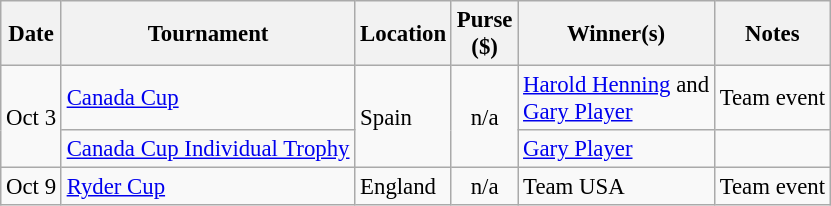<table class="wikitable" style="font-size:95%">
<tr>
<th>Date</th>
<th>Tournament</th>
<th>Location</th>
<th>Purse<br>($)</th>
<th>Winner(s)</th>
<th>Notes</th>
</tr>
<tr>
<td rowspan=2>Oct 3</td>
<td><a href='#'>Canada Cup</a></td>
<td rowspan=2>Spain</td>
<td rowspan=2 align=center>n/a</td>
<td> <a href='#'>Harold Henning</a> and<br> <a href='#'>Gary Player</a></td>
<td>Team event</td>
</tr>
<tr>
<td><a href='#'>Canada Cup Individual Trophy</a></td>
<td> <a href='#'>Gary Player</a></td>
<td></td>
</tr>
<tr>
<td>Oct 9</td>
<td><a href='#'>Ryder Cup</a></td>
<td>England</td>
<td align=center>n/a</td>
<td> Team USA</td>
<td>Team event</td>
</tr>
</table>
